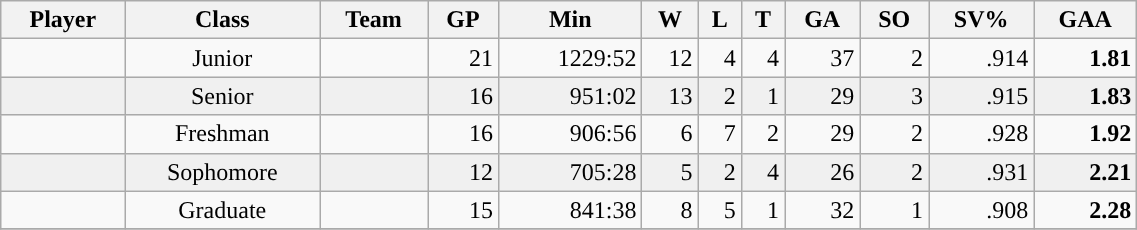<table class="wikitable sortable" style="text-align: center; "width=60%">
<tr>
<th>Player</th>
<th>Class</th>
<th>Team</th>
<th>GP</th>
<th>Min</th>
<th>W</th>
<th>L</th>
<th>T</th>
<th>GA</th>
<th>SO</th>
<th>SV%</th>
<th>GAA</th>
</tr>
<tr>
<td align=left></td>
<td>Junior</td>
<td><strong><a href='#'></a></strong></td>
<td align=right>21</td>
<td align=right>1229:52</td>
<td align=right>12</td>
<td align=right>4</td>
<td align=right>4</td>
<td align=right>37</td>
<td align=right>2</td>
<td align=right>.914</td>
<td align=right><strong>1.81</strong></td>
</tr>
<tr bgcolor=f0f0f0>
<td align=left></td>
<td>Senior</td>
<td><strong><a href='#'></a></strong></td>
<td align=right>16</td>
<td align=right>951:02</td>
<td align=right>13</td>
<td align=right>2</td>
<td align=right>1</td>
<td align=right>29</td>
<td align=right>3</td>
<td align=right>.915</td>
<td align=right><strong>1.83</strong></td>
</tr>
<tr>
<td align=left></td>
<td>Freshman</td>
<td><strong><a href='#'></a></strong></td>
<td align=right>16</td>
<td align=right>906:56</td>
<td align=right>6</td>
<td align=right>7</td>
<td align=right>2</td>
<td align=right>29</td>
<td align=right>2</td>
<td align=right>.928</td>
<td align=right><strong>1.92</strong></td>
</tr>
<tr bgcolor=f0f0f0>
<td align=left></td>
<td>Sophomore</td>
<td><strong><a href='#'></a></strong></td>
<td align=right>12</td>
<td align=right>705:28</td>
<td align=right>5</td>
<td align=right>2</td>
<td align=right>4</td>
<td align=right>26</td>
<td align=right>2</td>
<td align=right>.931</td>
<td align=right><strong>2.21</strong></td>
</tr>
<tr>
<td align=left></td>
<td>Graduate</td>
<td><strong><a href='#'></a></strong></td>
<td align=right>15</td>
<td align=right>841:38</td>
<td align=right>8</td>
<td align=right>5</td>
<td align=right>1</td>
<td align=right>32</td>
<td align=right>1</td>
<td align=right>.908</td>
<td align=right><strong>2.28</strong></td>
</tr>
<tr>
</tr>
</table>
